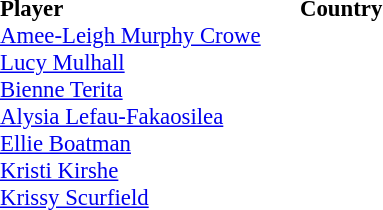<table style="font-size: 95%" cellspacing="0" cellpadding="0">
<tr>
<th style="width:200px;" align="left">Player</th>
<th style="width:150px;" align="left">Country</th>
</tr>
<tr>
<td><a href='#'>Amee-Leigh Murphy Crowe</a></td>
<td></td>
</tr>
<tr>
<td><a href='#'>Lucy Mulhall</a></td>
<td></td>
</tr>
<tr>
<td><a href='#'>Bienne Terita</a></td>
<td></td>
</tr>
<tr>
<td><a href='#'>Alysia Lefau-Fakaosilea</a></td>
<td></td>
</tr>
<tr>
<td><a href='#'>Ellie Boatman</a></td>
<td></td>
</tr>
<tr>
<td><a href='#'>Kristi Kirshe</a></td>
<td></td>
</tr>
<tr>
<td><a href='#'>Krissy Scurfield</a></td>
<td></td>
</tr>
</table>
